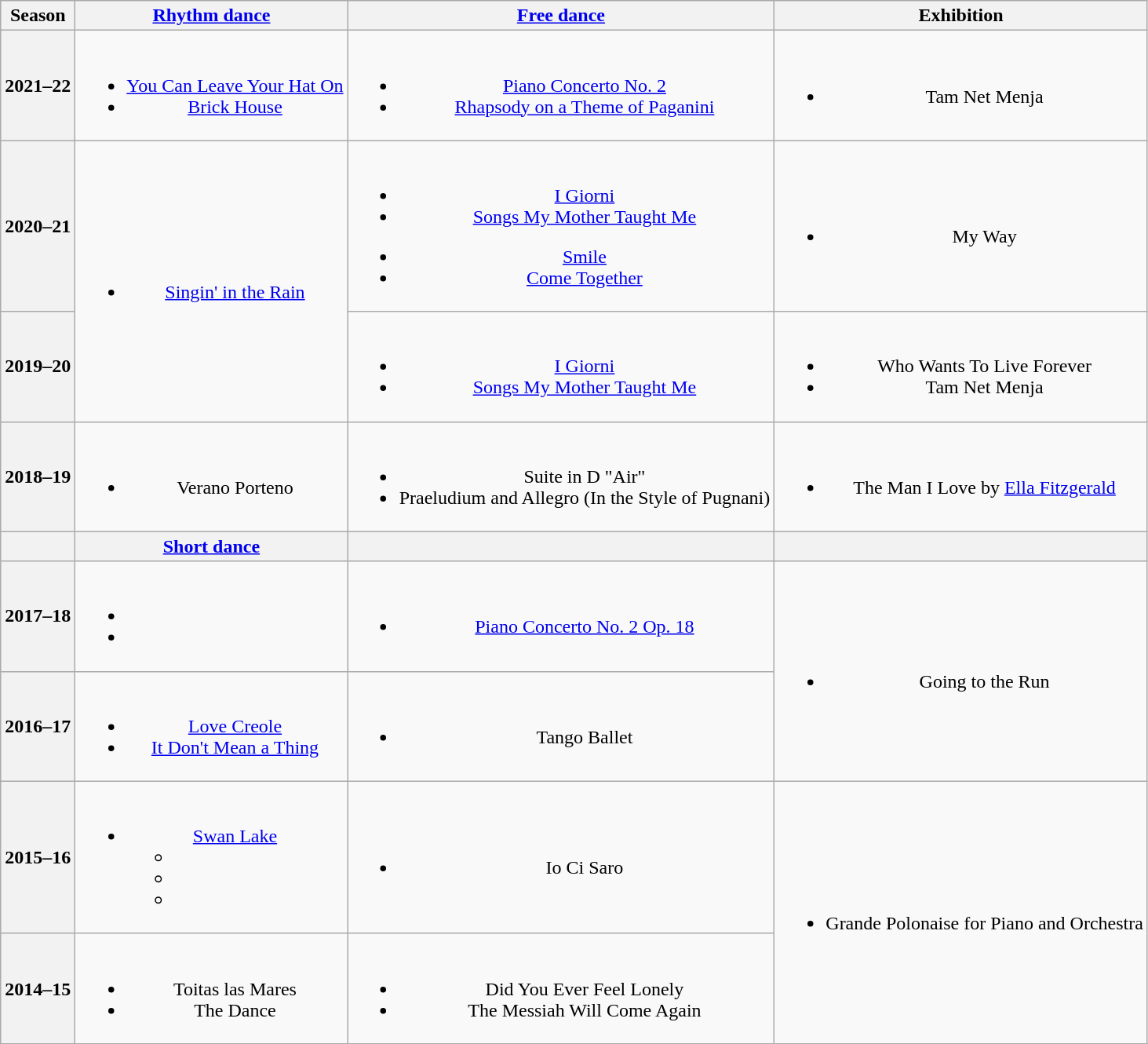<table class="wikitable" style="text-align:center">
<tr>
<th>Season</th>
<th><a href='#'>Rhythm dance</a></th>
<th><a href='#'>Free dance</a></th>
<th>Exhibition</th>
</tr>
<tr>
<th>2021–22 <br> </th>
<td><br><ul><li><a href='#'>You Can Leave Your Hat On</a> <br> </li><li><a href='#'>Brick House</a> <br> </li></ul></td>
<td><br><ul><li><a href='#'>Piano Concerto No. 2</a></li><li><a href='#'>Rhapsody on a Theme of Paganini</a> <br> </li></ul></td>
<td><br><ul><li>Tam Net Menja</li></ul></td>
</tr>
<tr>
<th>2020–21 <br> </th>
<td rowspan=2><br><ul><li><a href='#'>Singin' in the Rain</a> <br> </li></ul></td>
<td><br><ul><li><a href='#'>I Giorni</a> <br> </li><li><a href='#'>Songs My Mother Taught Me</a> <br> </li></ul><ul><li><a href='#'>Smile</a></li><li><a href='#'>Come Together</a> <br> </li></ul></td>
<td><br><ul><li>My Way <br></li></ul></td>
</tr>
<tr>
<th>2019–20 <br></th>
<td><br><ul><li><a href='#'>I Giorni</a> <br> </li><li><a href='#'>Songs My Mother Taught Me</a> <br> </li></ul></td>
<td><br><ul><li>Who Wants To Live Forever <br>  </li><li>Tam Net Menja</li></ul></td>
</tr>
<tr>
<th>2018–19 <br></th>
<td><br><ul><li> Verano Porteno <br> </li></ul></td>
<td><br><ul><li>Suite in D "Air" <br> </li><li>Praeludium and Allegro (In the Style of Pugnani) <br> </li></ul></td>
<td><br><ul><li>The Man I Love by <a href='#'>Ella Fitzgerald</a></li></ul></td>
</tr>
<tr>
<th></th>
<th><a href='#'>Short dance</a></th>
<th></th>
<th></th>
</tr>
<tr>
<th>2017–18 <br></th>
<td><br><ul><li></li><li></li></ul></td>
<td><br><ul><li><a href='#'>Piano Concerto No. 2 Op. 18</a> <br> </li></ul></td>
<td rowspan=2><br><ul><li>Going to the Run <br></li></ul></td>
</tr>
<tr>
<th>2016–17 <br></th>
<td><br><ul><li> <a href='#'>Love Creole</a> <br></li><li> <a href='#'>It Don't Mean a Thing</a> <br></li></ul></td>
<td><br><ul><li>Tango Ballet <br></li></ul></td>
</tr>
<tr>
<th>2015–16 <br></th>
<td><br><ul><li><a href='#'>Swan Lake</a> <br><ul><li></li><li></li><li></li></ul></li></ul></td>
<td><br><ul><li>Io Ci Saro <br></li></ul></td>
<td rowspan=2><br><ul><li>Grande Polonaise for Piano and Orchestra <br></li></ul></td>
</tr>
<tr>
<th>2014–15 <br></th>
<td><br><ul><li> Toitas las Mares <br></li><li> The Dance <br></li></ul></td>
<td><br><ul><li>Did You Ever Feel Lonely <br></li><li>The Messiah Will Come Again <br></li></ul></td>
</tr>
</table>
